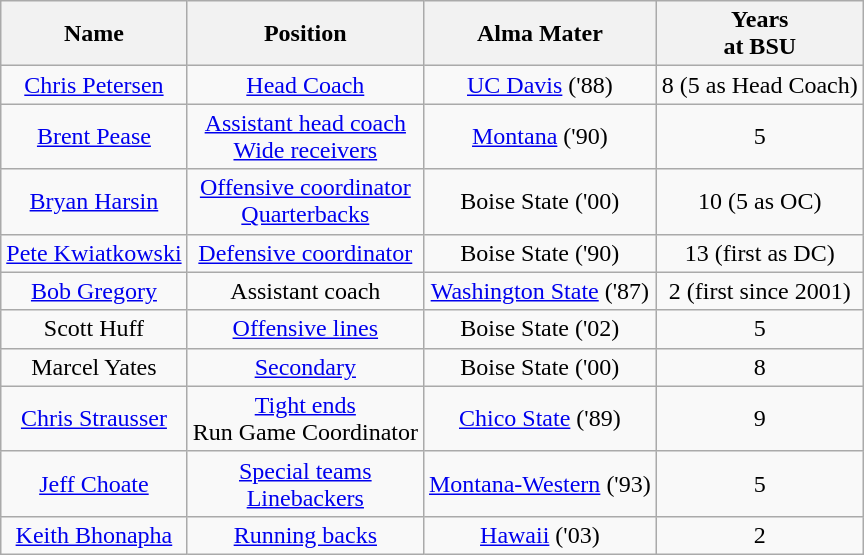<table class="wikitable">
<tr>
<th>Name</th>
<th>Position</th>
<th>Alma Mater</th>
<th>Years<br>at BSU</th>
</tr>
<tr style="text-align:center;">
<td><a href='#'>Chris Petersen</a></td>
<td><a href='#'>Head Coach</a></td>
<td><a href='#'>UC Davis</a> ('88)</td>
<td>8 (5 as Head Coach)</td>
</tr>
<tr style="text-align:center;">
<td><a href='#'>Brent Pease</a></td>
<td><a href='#'>Assistant head coach</a><br><a href='#'>Wide receivers</a></td>
<td><a href='#'>Montana</a> ('90)</td>
<td>5</td>
</tr>
<tr style="text-align:center;">
<td><a href='#'>Bryan Harsin</a></td>
<td><a href='#'>Offensive coordinator</a><br><a href='#'>Quarterbacks</a></td>
<td>Boise State ('00)</td>
<td>10 (5 as OC)</td>
</tr>
<tr style="text-align:center;">
<td><a href='#'>Pete Kwiatkowski</a></td>
<td><a href='#'>Defensive coordinator</a></td>
<td>Boise State ('90)</td>
<td>13 (first as DC)</td>
</tr>
<tr style="text-align:center;">
<td><a href='#'>Bob Gregory</a></td>
<td>Assistant coach</td>
<td><a href='#'>Washington State</a> ('87)</td>
<td>2 (first since 2001)</td>
</tr>
<tr style="text-align:center;">
<td>Scott Huff</td>
<td><a href='#'>Offensive lines</a></td>
<td>Boise State ('02)</td>
<td>5</td>
</tr>
<tr style="text-align:center;">
<td>Marcel Yates</td>
<td><a href='#'>Secondary</a></td>
<td>Boise State ('00)</td>
<td>8</td>
</tr>
<tr style="text-align:center;">
<td><a href='#'>Chris Strausser</a></td>
<td><a href='#'>Tight ends</a> <br>Run Game Coordinator</td>
<td><a href='#'>Chico State</a> ('89)</td>
<td>9</td>
</tr>
<tr style="text-align:center;">
<td><a href='#'>Jeff Choate</a></td>
<td><a href='#'>Special teams</a><br><a href='#'>Linebackers</a></td>
<td><a href='#'>Montana-Western</a> ('93)</td>
<td>5</td>
</tr>
<tr style="text-align:center;">
<td><a href='#'>Keith Bhonapha</a></td>
<td><a href='#'>Running backs</a></td>
<td><a href='#'>Hawaii</a> ('03)</td>
<td>2</td>
</tr>
</table>
